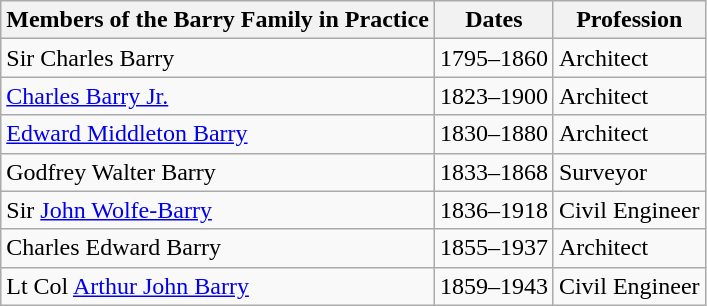<table class="wikitable">
<tr>
<th>Members of the Barry Family in Practice</th>
<th>Dates</th>
<th>Profession</th>
</tr>
<tr>
<td>Sir Charles Barry</td>
<td>1795–1860</td>
<td>Architect</td>
</tr>
<tr>
<td><a href='#'>Charles Barry Jr.</a></td>
<td>1823–1900</td>
<td>Architect</td>
</tr>
<tr>
<td><a href='#'>Edward Middleton Barry</a></td>
<td>1830–1880</td>
<td>Architect</td>
</tr>
<tr>
<td>Godfrey Walter Barry</td>
<td>1833–1868</td>
<td>Surveyor</td>
</tr>
<tr>
<td>Sir <a href='#'>John Wolfe-Barry</a></td>
<td>1836–1918</td>
<td>Civil Engineer</td>
</tr>
<tr>
<td>Charles Edward Barry</td>
<td>1855–1937</td>
<td>Architect</td>
</tr>
<tr>
<td>Lt Col <a href='#'>Arthur John Barry</a></td>
<td>1859–1943</td>
<td>Civil Engineer</td>
</tr>
</table>
